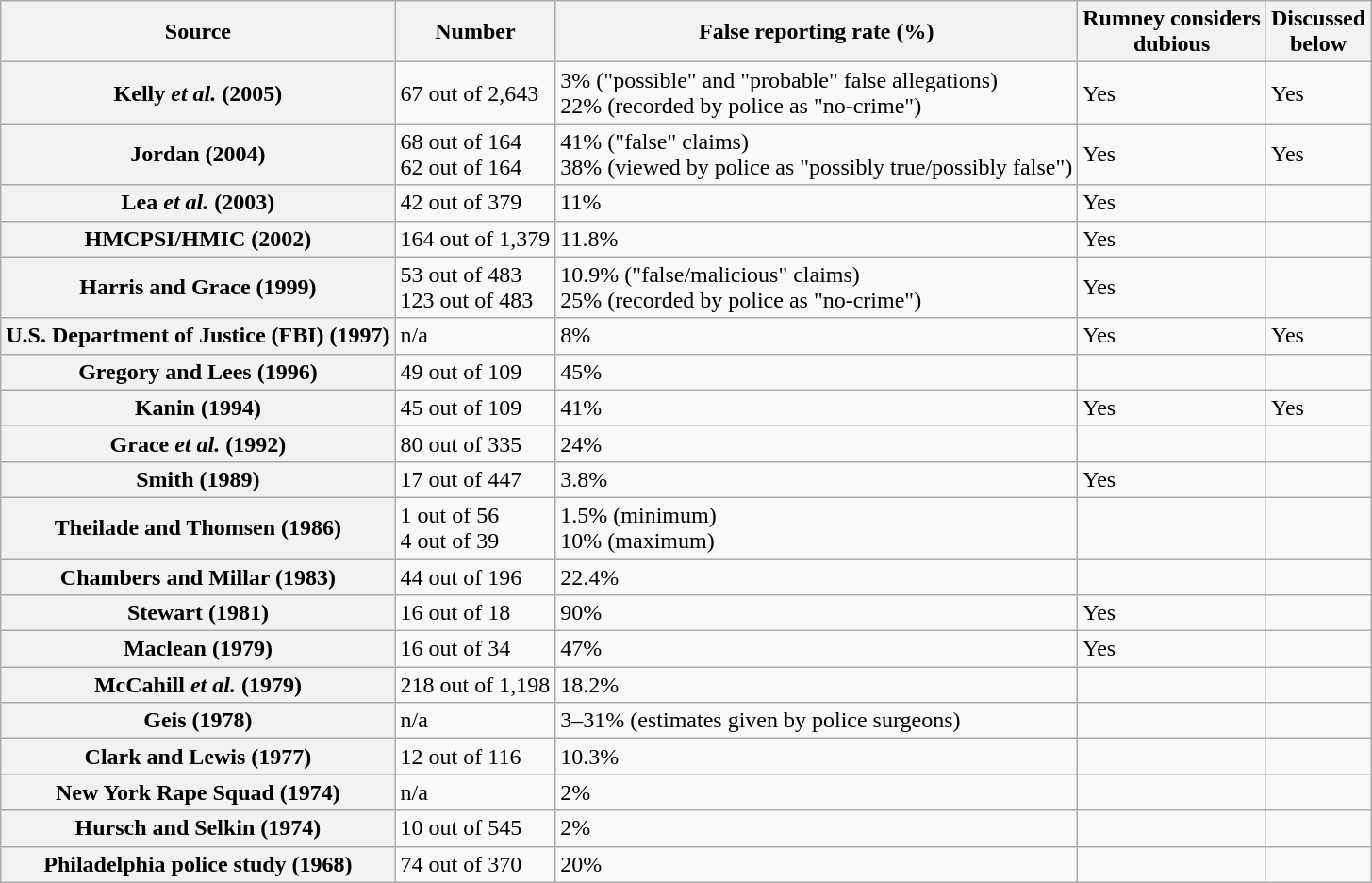<table class="wikitable">
<tr>
<th>Source</th>
<th>Number</th>
<th>False reporting rate (%)</th>
<th>Rumney considers<br>dubious</th>
<th>Discussed<br>below</th>
</tr>
<tr>
<th>Kelly <em>et al.</em> (2005)</th>
<td>67 out of 2,643</td>
<td>3% ("possible" and "probable" false allegations) <br>22% (recorded by police as "no-crime")</td>
<td>Yes</td>
<td>Yes</td>
</tr>
<tr>
<th>Jordan (2004)</th>
<td>68 out of 164 <br>62 out of 164</td>
<td>41% ("false" claims)<br>38% (viewed by police as "possibly true/possibly false")</td>
<td>Yes</td>
<td>Yes</td>
</tr>
<tr>
<th>Lea <em>et al.</em> (2003)</th>
<td>42 out of 379</td>
<td>11%</td>
<td>Yes</td>
<td></td>
</tr>
<tr>
<th>HMCPSI/HMIC (2002)</th>
<td>164 out of 1,379</td>
<td>11.8%</td>
<td>Yes</td>
<td></td>
</tr>
<tr>
<th>Harris and Grace (1999)</th>
<td>53 out of 483 <br>123 out of 483</td>
<td>10.9% ("false/malicious" claims)<br>25% (recorded by police as "no-crime")</td>
<td>Yes</td>
<td></td>
</tr>
<tr>
<th>U.S. Department of Justice (FBI) (1997)</th>
<td>n/a</td>
<td>8%</td>
<td>Yes</td>
<td>Yes</td>
</tr>
<tr>
<th>Gregory and Lees (1996)</th>
<td>49 out of 109</td>
<td>45%</td>
<td></td>
<td></td>
</tr>
<tr>
<th>Kanin (1994)</th>
<td>45 out of 109</td>
<td>41%</td>
<td>Yes</td>
<td>Yes</td>
</tr>
<tr>
<th>Grace <em>et al.</em> (1992)</th>
<td>80 out of 335</td>
<td>24%</td>
<td></td>
<td></td>
</tr>
<tr>
<th>Smith (1989)</th>
<td>17 out of 447</td>
<td>3.8%</td>
<td>Yes</td>
<td></td>
</tr>
<tr>
<th>Theilade and Thomsen (1986)</th>
<td>1 out of 56 <br>4 out of 39</td>
<td>1.5% (minimum)<br>10% (maximum)</td>
<td></td>
<td></td>
</tr>
<tr>
<th>Chambers and Millar (1983)</th>
<td>44 out of 196</td>
<td>22.4%</td>
<td></td>
<td></td>
</tr>
<tr>
<th>Stewart (1981)</th>
<td>16 out of 18</td>
<td>90%</td>
<td>Yes</td>
<td></td>
</tr>
<tr>
<th>Maclean (1979)</th>
<td>16 out of 34</td>
<td>47%</td>
<td>Yes</td>
<td></td>
</tr>
<tr>
<th>McCahill <em>et al.</em> (1979)</th>
<td>218 out of 1,198</td>
<td>18.2%</td>
<td></td>
<td></td>
</tr>
<tr>
<th>Geis (1978)</th>
<td>n/a</td>
<td>3–31% (estimates given by police surgeons)</td>
<td></td>
<td></td>
</tr>
<tr>
<th>Clark and Lewis (1977)</th>
<td>12 out of 116</td>
<td>10.3%</td>
<td></td>
<td></td>
</tr>
<tr>
<th>New York Rape Squad (1974)</th>
<td>n/a</td>
<td>2%</td>
<td></td>
<td></td>
</tr>
<tr>
<th>Hursch and Selkin (1974)</th>
<td>10 out of 545</td>
<td>2%</td>
<td></td>
<td></td>
</tr>
<tr>
<th>Philadelphia police study (1968)</th>
<td>74 out of 370</td>
<td>20%</td>
<td></td>
<td></td>
</tr>
</table>
